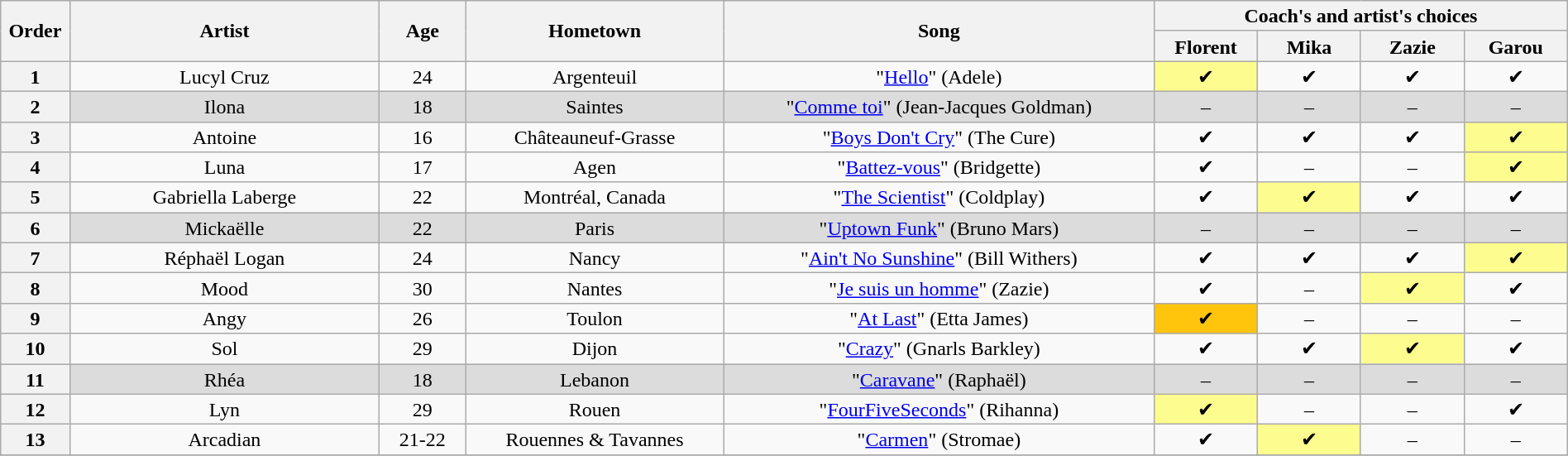<table class="wikitable" style="text-align:center; line-height:17px; width:100%">
<tr>
<th rowspan="2" scope="col" style="width:04%">Order</th>
<th rowspan="2" scope="col" style="width:18%">Artist</th>
<th rowspan="2" scope="col" style="width:05%">Age</th>
<th rowspan="2" scope="col" style="width:15%">Hometown</th>
<th rowspan="2" scope="col" style="width:25%">Song</th>
<th colspan="4" scope="col" style="width:24%">Coach's and artist's choices</th>
</tr>
<tr>
<th style="width:06%">Florent</th>
<th style="width:06%">Mika</th>
<th style="width:06%">Zazie</th>
<th style="width:06%">Garou</th>
</tr>
<tr>
<th>1</th>
<td>Lucyl Cruz</td>
<td>24</td>
<td>Argenteuil</td>
<td>"<a href='#'>Hello</a>" (Adele)</td>
<td style="background:#fdfc8f">✔</td>
<td>✔</td>
<td>✔</td>
<td>✔</td>
</tr>
<tr style="background:#DCDCDC">
<th>2</th>
<td>Ilona</td>
<td>18</td>
<td>Saintes</td>
<td>"<a href='#'>Comme toi</a>" (Jean-Jacques Goldman)</td>
<td>–</td>
<td>–</td>
<td>–</td>
<td>–</td>
</tr>
<tr>
<th>3</th>
<td>Antoine</td>
<td>16</td>
<td>Châteauneuf-Grasse</td>
<td>"<a href='#'>Boys Don't Cry</a>" (The Cure)</td>
<td>✔</td>
<td>✔</td>
<td>✔</td>
<td style="background:#fdfc8f">✔</td>
</tr>
<tr>
<th>4</th>
<td>Luna</td>
<td>17</td>
<td>Agen</td>
<td>"<a href='#'>Battez-vous</a>" (Bridgette)</td>
<td>✔</td>
<td>–</td>
<td>–</td>
<td style="background:#fdfc8f">✔</td>
</tr>
<tr>
<th>5</th>
<td>Gabriella Laberge</td>
<td>22</td>
<td>Montréal, Canada</td>
<td>"<a href='#'>The Scientist</a>" (Coldplay)</td>
<td>✔</td>
<td style="background:#fdfc8f">✔</td>
<td>✔</td>
<td>✔</td>
</tr>
<tr style="background:#DCDCDC">
<th>6</th>
<td>Mickaëlle</td>
<td>22</td>
<td>Paris</td>
<td>"<a href='#'>Uptown Funk</a>" (Bruno Mars)</td>
<td>–</td>
<td>–</td>
<td>–</td>
<td>–</td>
</tr>
<tr>
<th>7</th>
<td>Réphaël Logan</td>
<td>24</td>
<td>Nancy</td>
<td>"<a href='#'>Ain't No Sunshine</a>" (Bill Withers)</td>
<td>✔</td>
<td>✔</td>
<td>✔</td>
<td style="background:#fdfc8f">✔</td>
</tr>
<tr>
<th>8</th>
<td>Mood</td>
<td>30</td>
<td>Nantes</td>
<td>"<a href='#'>Je suis un homme</a>" (Zazie)</td>
<td>✔</td>
<td>–</td>
<td style="background:#fdfc8f">✔</td>
<td>✔</td>
</tr>
<tr>
<th>9</th>
<td>Angy</td>
<td>26</td>
<td>Toulon</td>
<td>"<a href='#'>At Last</a>" (Etta James)</td>
<td style="background:#ffc40c">✔</td>
<td>–</td>
<td>–</td>
<td>–</td>
</tr>
<tr>
<th>10</th>
<td>Sol</td>
<td>29</td>
<td>Dijon</td>
<td>"<a href='#'>Crazy</a>" (Gnarls Barkley)</td>
<td>✔</td>
<td>✔</td>
<td style="background:#fdfc8f">✔</td>
<td>✔</td>
</tr>
<tr style="background:#DCDCDC">
<th>11</th>
<td>Rhéa</td>
<td>18</td>
<td>Lebanon</td>
<td>"<a href='#'>Caravane</a>" (Raphaël)</td>
<td>–</td>
<td>–</td>
<td>–</td>
<td>–</td>
</tr>
<tr>
<th>12</th>
<td>Lyn</td>
<td>29</td>
<td>Rouen</td>
<td>"<a href='#'>FourFiveSeconds</a>" (Rihanna)</td>
<td style="background:#fdfc8f">✔</td>
<td>–</td>
<td>–</td>
<td>✔</td>
</tr>
<tr>
<th>13</th>
<td>Arcadian<br></td>
<td>21-22</td>
<td>Rouennes & Tavannes</td>
<td>"<a href='#'>Carmen</a>" (Stromae)</td>
<td>✔</td>
<td style="background:#fdfc8f">✔</td>
<td>–</td>
<td>–</td>
</tr>
<tr>
</tr>
</table>
